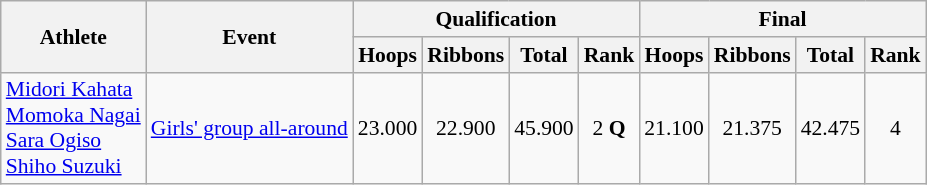<table class="wikitable" border="1" style="font-size:90%">
<tr>
<th rowspan=2>Athlete</th>
<th rowspan=2>Event</th>
<th colspan=4>Qualification</th>
<th colspan=4>Final</th>
</tr>
<tr>
<th>Hoops</th>
<th>Ribbons</th>
<th>Total</th>
<th>Rank</th>
<th>Hoops</th>
<th>Ribbons</th>
<th>Total</th>
<th>Rank</th>
</tr>
<tr>
<td><a href='#'>Midori Kahata</a><br><a href='#'>Momoka Nagai</a><br><a href='#'>Sara Ogiso</a><br><a href='#'>Shiho Suzuki</a></td>
<td><a href='#'>Girls' group all-around</a></td>
<td align=center>23.000</td>
<td align=center>22.900</td>
<td align=center>45.900</td>
<td align=center>2 <strong>Q</strong></td>
<td align=center>21.100</td>
<td align=center>21.375</td>
<td align=center>42.475</td>
<td align=center>4</td>
</tr>
</table>
